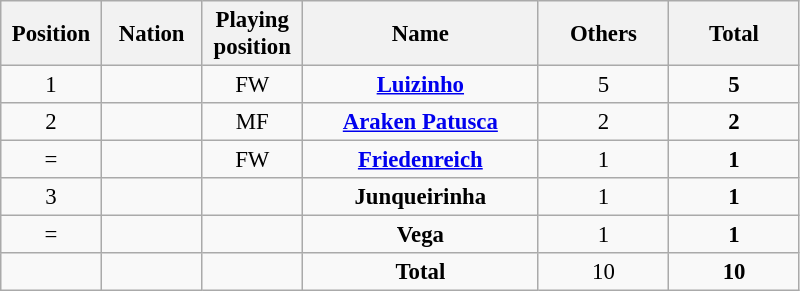<table class="wikitable" style="font-size: 95%; text-align: center;">
<tr>
<th width=60>Position</th>
<th width=60>Nation</th>
<th width=60>Playing position</th>
<th width=150>Name</th>
<th width=80>Others</th>
<th width=80>Total</th>
</tr>
<tr>
<td>1</td>
<td></td>
<td>FW</td>
<td><strong><a href='#'>Luizinho</a></strong></td>
<td>5</td>
<td><strong>5</strong></td>
</tr>
<tr>
<td>2</td>
<td></td>
<td>MF</td>
<td><strong><a href='#'>Araken Patusca</a></strong></td>
<td>2</td>
<td><strong>2</strong></td>
</tr>
<tr>
<td>=</td>
<td></td>
<td>FW</td>
<td><strong><a href='#'>Friedenreich</a></strong></td>
<td>1</td>
<td><strong>1</strong></td>
</tr>
<tr>
<td>3</td>
<td></td>
<td></td>
<td><strong>Junqueirinha</strong></td>
<td>1</td>
<td><strong>1</strong></td>
</tr>
<tr>
<td>=</td>
<td></td>
<td></td>
<td><strong>Vega</strong></td>
<td>1</td>
<td><strong>1</strong></td>
</tr>
<tr>
<td></td>
<td></td>
<td></td>
<td><strong>Total</strong></td>
<td>10</td>
<td><strong>10</strong></td>
</tr>
</table>
